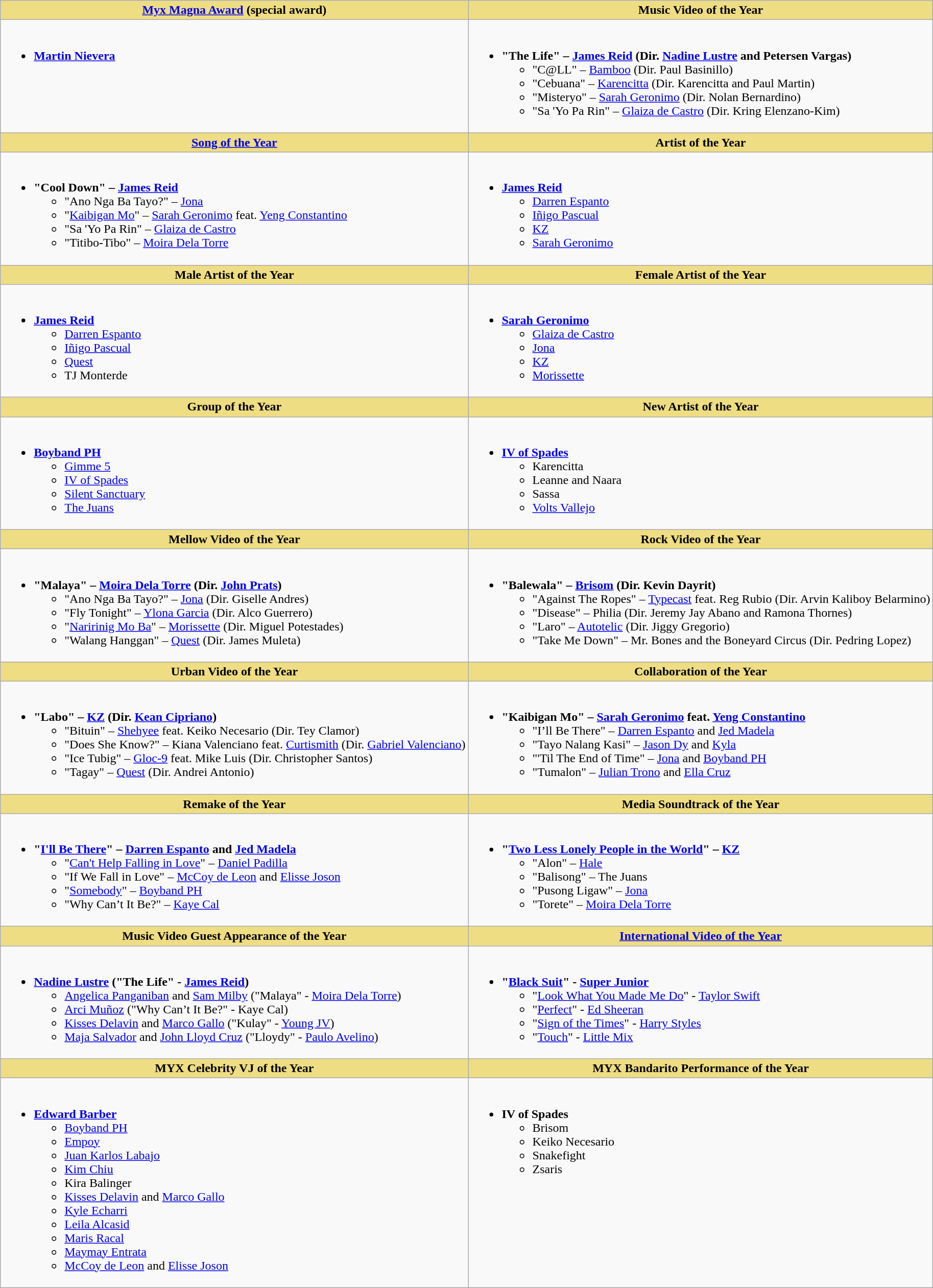<table class="wikitable" style="width=150%;">
<tr>
<th ! style="background:#EEDD82; width=;"50%"><a href='#'>Myx Magna Award</a> (special award)</th>
<th ! style="background:#EEDD82; width=;"50%">Music Video of the Year</th>
</tr>
<tr>
<td valign="top"><br><ul><li><strong><a href='#'>Martin Nievera</a></strong></li></ul></td>
<td valign="top"><br><ul><li><strong>"The Life" – <a href='#'>James Reid</a> (Dir. <a href='#'>Nadine Lustre</a> and Petersen Vargas)</strong><ul><li>"C@LL" –  <a href='#'>Bamboo</a> (Dir. Paul Basinillo)</li><li>"Cebuana" – <a href='#'>Karencitta</a> (Dir. Karencitta and Paul Martin)</li><li>"Misteryo" – <a href='#'>Sarah Geronimo</a> (Dir. Nolan Bernardino)</li><li>"Sa 'Yo Pa Rin" – <a href='#'>Glaiza de Castro</a> (Dir. Kring Elenzano-Kim)</li></ul></li></ul></td>
</tr>
<tr>
<th ! style="background:#EEDD82; width=;"50%"><a href='#'>Song of the Year</a></th>
<th ! style="background:#EEDD82; width=;"50%">Artist of the Year</th>
</tr>
<tr>
<td valign="top"><br><ul><li><strong>"Cool Down" – <a href='#'>James Reid</a></strong><ul><li>"Ano Nga Ba Tayo?" – <a href='#'>Jona</a></li><li>"<a href='#'>Kaibigan Mo</a>" – <a href='#'>Sarah Geronimo</a> feat. <a href='#'>Yeng Constantino</a></li><li>"Sa 'Yo Pa Rin" – <a href='#'>Glaiza de Castro</a></li><li>"Titibo-Tibo" – <a href='#'>Moira Dela Torre</a></li></ul></li></ul></td>
<td valign="top"><br><ul><li><strong><a href='#'>James Reid</a></strong><ul><li><a href='#'>Darren Espanto</a></li><li><a href='#'>Iñigo Pascual</a></li><li><a href='#'>KZ</a></li><li><a href='#'>Sarah Geronimo</a></li></ul></li></ul></td>
</tr>
<tr>
<th ! style="background:#EEDD82; width=;"50%">Male Artist of the Year</th>
<th ! style="background:#EEDD82; width=;"50%">Female Artist of the Year</th>
</tr>
<tr>
<td valign="top"><br><ul><li><strong><a href='#'>James Reid</a></strong><ul><li><a href='#'>Darren Espanto</a></li><li><a href='#'>Iñigo Pascual</a></li><li><a href='#'>Quest</a></li><li>TJ Monterde</li></ul></li></ul></td>
<td valign="top"><br><ul><li><strong><a href='#'>Sarah Geronimo</a></strong><ul><li><a href='#'>Glaiza de Castro</a></li><li><a href='#'>Jona</a></li><li><a href='#'>KZ</a></li><li><a href='#'>Morissette</a></li></ul></li></ul></td>
</tr>
<tr>
<th ! style="background:#EEDD82; width=;"50%">Group of the Year</th>
<th ! style="background:#EEDD82; width=;"50%">New Artist of the Year</th>
</tr>
<tr>
<td valign="top"><br><ul><li><strong><a href='#'>Boyband PH</a></strong><ul><li><a href='#'>Gimme 5</a></li><li><a href='#'>IV of Spades</a></li><li><a href='#'>Silent Sanctuary</a></li><li><a href='#'>The Juans</a></li></ul></li></ul></td>
<td valign="top"><br><ul><li><strong><a href='#'>IV of Spades</a></strong><ul><li>Karencitta</li><li>Leanne and Naara</li><li>Sassa</li><li><a href='#'>Volts Vallejo</a></li></ul></li></ul></td>
</tr>
<tr>
<th ! style="background:#EEDD82; width=;"50%">Mellow Video of the Year</th>
<th ! style="background:#EEDD82; width=;"50%">Rock Video of the Year</th>
</tr>
<tr>
<td valign="top"><br><ul><li><strong>"Malaya" – <a href='#'>Moira Dela Torre</a> (Dir. <a href='#'>John Prats</a>)</strong><ul><li>"Ano Nga Ba Tayo?" –  <a href='#'>Jona</a> (Dir. Giselle Andres)</li><li>"Fly Tonight" – <a href='#'>Ylona Garcia</a> (Dir. Alco Guerrero)</li><li>"<a href='#'>Naririnig Mo Ba</a>" – <a href='#'>Morissette</a> (Dir. Miguel Potestades)</li><li>"Walang Hanggan" – <a href='#'>Quest</a> (Dir. James Muleta)</li></ul></li></ul></td>
<td valign="top"><br><ul><li><strong>"Balewala" – <a href='#'>Brisom</a> (Dir. Kevin Dayrit)</strong><ul><li>"Against The Ropes" – <a href='#'>Typecast</a> feat. Reg Rubio (Dir. Arvin Kaliboy Belarmino)</li><li>"Disease" – Philia (Dir. Jeremy Jay Abano and Ramona Thornes)</li><li>"Laro" – <a href='#'>Autotelic</a> (Dir. Jiggy Gregorio)</li><li>"Take Me Down" – Mr. Bones and the Boneyard Circus (Dir. Pedring Lopez)</li></ul></li></ul></td>
</tr>
<tr>
<th ! style="background:#EEDD82; width=;"50%">Urban Video of the Year</th>
<th ! style="background:#EEDD82; width=;"50%">Collaboration of the Year</th>
</tr>
<tr>
<td valign="top"><br><ul><li><strong>"Labo" – <a href='#'>KZ</a> (Dir. <a href='#'>Kean Cipriano</a>)</strong><ul><li>"Bituin" – <a href='#'>Shehyee</a> feat. Keiko Necesario (Dir. Tey Clamor)</li><li>"Does She Know?" – Kiana Valenciano feat. <a href='#'>Curtismith</a> (Dir. <a href='#'>Gabriel Valenciano</a>)</li><li>"Ice Tubig" – <a href='#'>Gloc-9</a> feat. Mike Luis (Dir. Christopher Santos)</li><li>"Tagay" – <a href='#'>Quest</a> (Dir. Andrei Antonio)</li></ul></li></ul></td>
<td valign="top"><br><ul><li><strong>"Kaibigan Mo" – <a href='#'>Sarah Geronimo</a> feat. <a href='#'>Yeng Constantino</a></strong><ul><li>"I’ll Be There" – <a href='#'>Darren Espanto</a> and <a href='#'>Jed Madela</a></li><li>"Tayo Nalang Kasi" – <a href='#'>Jason Dy</a> and <a href='#'>Kyla</a></li><li>"'Til The End of Time" – <a href='#'>Jona</a> and <a href='#'>Boyband PH</a></li><li>"Tumalon" – <a href='#'>Julian Trono</a> and <a href='#'>Ella Cruz</a></li></ul></li></ul></td>
</tr>
<tr>
<th ! style="background:#EEDD82; width=;"50%">Remake of the Year</th>
<th ! style="background:#EEDD82; width=;"50%">Media Soundtrack of the Year</th>
</tr>
<tr>
<td valign="top"><br><ul><li><strong>"<a href='#'>I'll Be There</a>" – <a href='#'>Darren Espanto</a> and <a href='#'>Jed Madela</a> </strong><ul><li>"<a href='#'>Can't Help Falling in Love</a>" – <a href='#'>Daniel Padilla</a> </li><li>"If We Fall in Love" – <a href='#'>McCoy de Leon</a> and <a href='#'>Elisse Joson</a> </li><li>"<a href='#'>Somebody</a>" – <a href='#'>Boyband PH</a> </li><li>"Why Can’t It Be?" – <a href='#'>Kaye Cal</a> </li></ul></li></ul></td>
<td valign="top"><br><ul><li><strong>"<a href='#'>Two Less Lonely People in the World</a>" – <a href='#'>KZ</a> </strong><ul><li>"Alon" – <a href='#'>Hale</a> </li><li>"Balisong" – The Juans </li><li>"Pusong Ligaw" – <a href='#'>Jona</a> </li><li>"Torete" – <a href='#'>Moira Dela Torre</a> </li></ul></li></ul></td>
</tr>
<tr>
<th ! style="background:#EEDD82; width=;"50%">Music Video Guest Appearance of the Year</th>
<th ! style="background:#EEDD82; width=;"50%"><a href='#'>International Video of the Year</a></th>
</tr>
<tr>
<td valign="top"><br><ul><li><strong><a href='#'>Nadine Lustre</a> ("The Life" - <a href='#'>James Reid</a>)</strong><ul><li><a href='#'>Angelica Panganiban</a> and <a href='#'>Sam Milby</a> ("Malaya" - <a href='#'>Moira Dela Torre</a>)</li><li><a href='#'>Arci Muñoz</a> ("Why Can’t It Be?" - Kaye Cal)</li><li><a href='#'>Kisses Delavin</a> and <a href='#'>Marco Gallo</a> ("Kulay" - <a href='#'>Young JV</a>)</li><li><a href='#'>Maja Salvador</a> and <a href='#'>John Lloyd Cruz</a> ("Lloydy" - <a href='#'>Paulo Avelino</a>)</li></ul></li></ul></td>
<td valign="top"><br><ul><li><strong>"<a href='#'>Black Suit</a>" - <a href='#'>Super Junior</a></strong><ul><li>"<a href='#'>Look What You Made Me Do</a>" - <a href='#'>Taylor Swift</a></li><li>"<a href='#'>Perfect</a>" - <a href='#'>Ed Sheeran</a></li><li>"<a href='#'>Sign of the Times</a>" - <a href='#'>Harry Styles</a></li><li>"<a href='#'>Touch</a>" - <a href='#'>Little Mix</a></li></ul></li></ul></td>
</tr>
<tr>
<th ! style="background:#EEDD82; width=;"50%">MYX Celebrity VJ of the Year</th>
<th ! style="background:#EEDD82; width=;"50%">MYX Bandarito Performance of the Year</th>
</tr>
<tr>
<td valign="top"><br><ul><li><strong><a href='#'>Edward Barber</a></strong><ul><li><a href='#'>Boyband PH</a></li><li><a href='#'>Empoy</a></li><li><a href='#'>Juan Karlos Labajo</a></li><li><a href='#'>Kim Chiu</a></li><li>Kira Balinger</li><li><a href='#'>Kisses Delavin</a> and <a href='#'>Marco Gallo</a></li><li><a href='#'>Kyle Echarri</a></li><li><a href='#'>Leila Alcasid</a></li><li><a href='#'>Maris Racal</a></li><li><a href='#'>Maymay Entrata</a></li><li><a href='#'>McCoy de Leon</a> and <a href='#'>Elisse Joson</a></li></ul></li></ul></td>
<td valign="top"><br><ul><li><strong>IV of Spades</strong><ul><li>Brisom</li><li>Keiko Necesario</li><li>Snakefight</li><li>Zsaris</li></ul></li></ul></td>
</tr>
</table>
